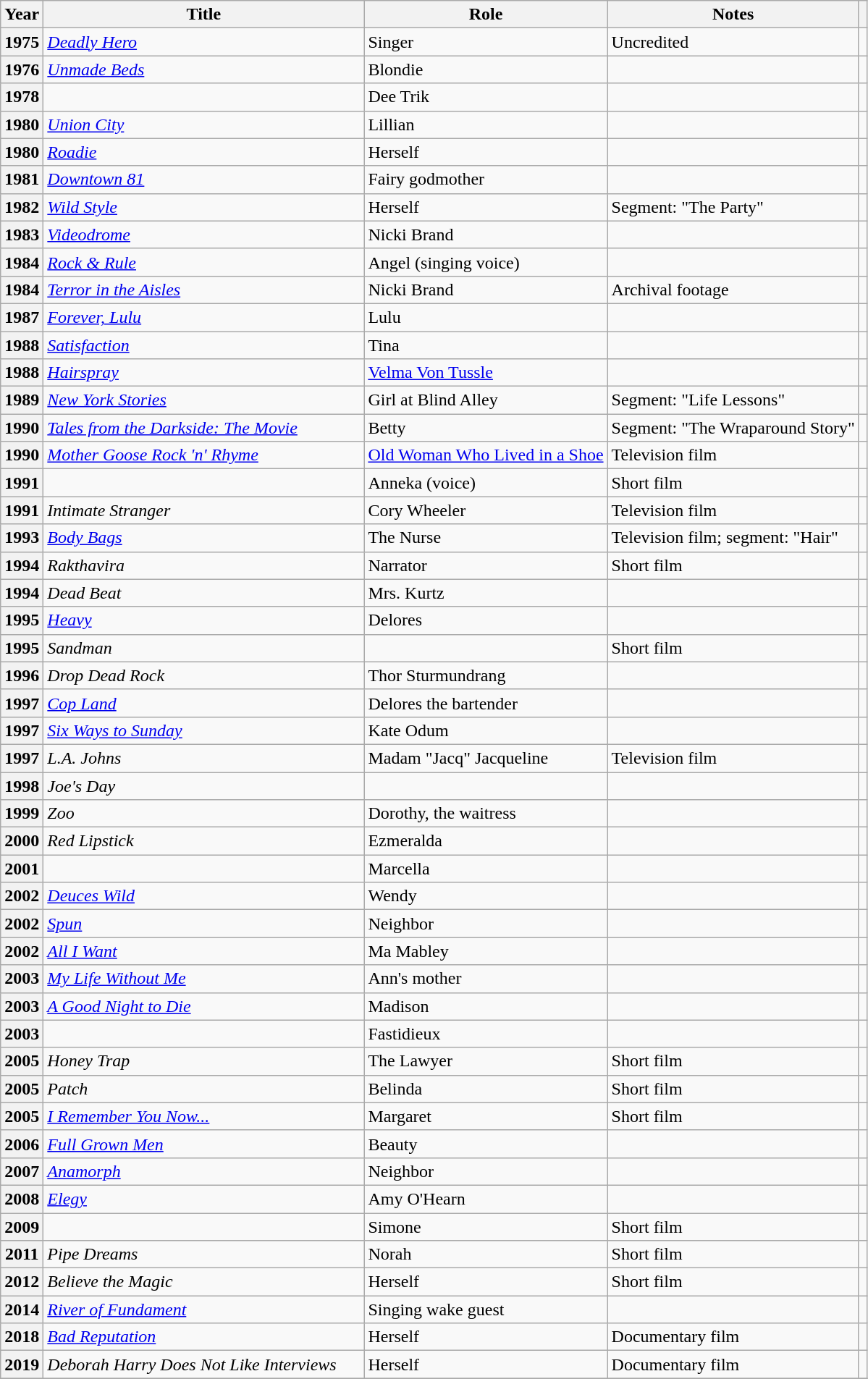<table class="wikitable sortable plainrowheaders">
<tr>
<th>Year</th>
<th style="width:18em;">Title</th>
<th>Role</th>
<th class="unsortable">Notes</th>
<th class="unsortable"></th>
</tr>
<tr>
<th scope="row">1975</th>
<td><em><a href='#'>Deadly Hero</a></em></td>
<td>Singer</td>
<td>Uncredited</td>
<td style="text-align:center;"></td>
</tr>
<tr>
<th scope="row">1976</th>
<td><em><a href='#'>Unmade Beds</a></em></td>
<td>Blondie</td>
<td></td>
<td style="text-align:center;"></td>
</tr>
<tr>
<th scope="row">1978</th>
<td><em></em></td>
<td>Dee Trik</td>
<td></td>
<td style="text-align:center;"></td>
</tr>
<tr>
<th scope="row">1980</th>
<td><em><a href='#'>Union City</a></em></td>
<td>Lillian</td>
<td></td>
<td style="text-align:center;"></td>
</tr>
<tr>
<th scope="row">1980</th>
<td><em><a href='#'>Roadie</a></em></td>
<td>Herself</td>
<td></td>
<td style="text-align:center;"></td>
</tr>
<tr>
<th scope="row">1981</th>
<td><em><a href='#'>Downtown 81</a></em></td>
<td>Fairy godmother</td>
<td></td>
<td style="text-align:center;"></td>
</tr>
<tr>
<th scope="row">1982</th>
<td><em><a href='#'>Wild Style</a></em></td>
<td>Herself</td>
<td>Segment: "The Party"</td>
<td style="text-align:center;"></td>
</tr>
<tr>
<th scope="row">1983</th>
<td><em><a href='#'>Videodrome</a></em></td>
<td>Nicki Brand</td>
<td></td>
<td style="text-align:center;"></td>
</tr>
<tr>
<th scope="row">1984</th>
<td><em><a href='#'>Rock & Rule</a></em></td>
<td>Angel (singing voice)</td>
<td></td>
<td style="text-align:center;"></td>
</tr>
<tr>
<th scope="row">1984</th>
<td><em><a href='#'>Terror in the Aisles</a></em></td>
<td>Nicki Brand</td>
<td>Archival footage</td>
<td style="text-align:center;"></td>
</tr>
<tr>
<th scope="row">1987</th>
<td><em><a href='#'>Forever, Lulu</a></em></td>
<td>Lulu</td>
<td></td>
<td style="text-align:center;"></td>
</tr>
<tr>
<th scope="row">1988</th>
<td><em><a href='#'>Satisfaction</a></em></td>
<td>Tina</td>
<td></td>
<td style="text-align:center;"></td>
</tr>
<tr>
<th scope="row">1988</th>
<td><em><a href='#'>Hairspray</a></em></td>
<td><a href='#'>Velma Von Tussle</a></td>
<td></td>
<td style="text-align:center;"></td>
</tr>
<tr>
<th scope="row">1989</th>
<td><em><a href='#'>New York Stories</a></em></td>
<td>Girl at Blind Alley</td>
<td>Segment: "Life Lessons"</td>
<td style="text-align:center;"></td>
</tr>
<tr>
<th scope="row">1990</th>
<td><em><a href='#'>Tales from the Darkside: The Movie</a></em></td>
<td>Betty</td>
<td>Segment: "The Wraparound Story"</td>
<td style="text-align:center;"></td>
</tr>
<tr>
<th scope="row">1990</th>
<td><em><a href='#'>Mother Goose Rock 'n' Rhyme</a></em></td>
<td><a href='#'>Old Woman Who Lived in a Shoe</a></td>
<td>Television film</td>
<td style="text-align:center;"></td>
</tr>
<tr>
<th scope="row">1991</th>
<td><em></em></td>
<td>Anneka (voice)</td>
<td>Short film</td>
<td style="text-align:center;"></td>
</tr>
<tr>
<th scope="row">1991</th>
<td><em>Intimate Stranger</em></td>
<td>Cory Wheeler</td>
<td>Television film</td>
<td style="text-align:center;"></td>
</tr>
<tr>
<th scope="row">1993</th>
<td><em><a href='#'>Body Bags</a></em></td>
<td>The Nurse</td>
<td>Television film; segment: "Hair"</td>
<td style="text-align:center;"></td>
</tr>
<tr>
<th scope="row">1994</th>
<td><em>Rakthavira</em></td>
<td>Narrator</td>
<td>Short film</td>
<td style="text-align:center;"></td>
</tr>
<tr>
<th scope="row">1994</th>
<td><em>Dead Beat</em></td>
<td>Mrs. Kurtz</td>
<td></td>
<td style="text-align:center;"></td>
</tr>
<tr>
<th scope="row">1995</th>
<td><em><a href='#'>Heavy</a></em></td>
<td>Delores</td>
<td></td>
<td style="text-align:center;"></td>
</tr>
<tr>
<th scope="row">1995</th>
<td><em>Sandman</em></td>
<td></td>
<td>Short film</td>
<td style="text-align:center;"></td>
</tr>
<tr>
<th scope="row">1996</th>
<td><em>Drop Dead Rock</em></td>
<td>Thor Sturmundrang</td>
<td></td>
<td style="text-align:center;"></td>
</tr>
<tr>
<th scope="row">1997</th>
<td><em><a href='#'>Cop Land</a></em></td>
<td>Delores the bartender</td>
<td></td>
<td style="text-align:center;"></td>
</tr>
<tr>
<th scope="row">1997</th>
<td><em><a href='#'>Six Ways to Sunday</a></em></td>
<td>Kate Odum</td>
<td></td>
<td style="text-align:center;"></td>
</tr>
<tr>
<th scope="row">1997</th>
<td><em>L.A. Johns</em></td>
<td>Madam "Jacq" Jacqueline</td>
<td>Television film</td>
<td style="text-align:center;"></td>
</tr>
<tr>
<th scope="row">1998</th>
<td><em>Joe's Day</em></td>
<td></td>
<td></td>
<td style="text-align:center;"></td>
</tr>
<tr>
<th scope="row">1999</th>
<td><em>Zoo</em></td>
<td>Dorothy, the waitress</td>
<td></td>
<td style="text-align:center;"></td>
</tr>
<tr>
<th scope="row">2000</th>
<td><em>Red Lipstick</em></td>
<td>Ezmeralda</td>
<td></td>
<td style="text-align:center;"></td>
</tr>
<tr>
<th scope="row">2001</th>
<td><em></em></td>
<td>Marcella</td>
<td></td>
<td style="text-align:center;"></td>
</tr>
<tr>
<th scope="row">2002</th>
<td><em><a href='#'>Deuces Wild</a></em></td>
<td>Wendy</td>
<td></td>
<td style="text-align:center;"></td>
</tr>
<tr>
<th scope="row">2002</th>
<td><em><a href='#'>Spun</a></em></td>
<td>Neighbor</td>
<td></td>
<td style="text-align:center;"></td>
</tr>
<tr>
<th scope="row">2002</th>
<td><em><a href='#'>All I Want</a></em></td>
<td>Ma Mabley</td>
<td></td>
<td style="text-align:center;"></td>
</tr>
<tr>
<th scope="row">2003</th>
<td><em><a href='#'>My Life Without Me</a></em></td>
<td>Ann's mother</td>
<td></td>
<td style="text-align:center;"></td>
</tr>
<tr>
<th scope="row">2003</th>
<td><em><a href='#'>A Good Night to Die</a></em></td>
<td>Madison</td>
<td></td>
<td style="text-align:center;"></td>
</tr>
<tr>
<th scope="row">2003</th>
<td><em></em></td>
<td>Fastidieux</td>
<td></td>
<td style="text-align:center;"></td>
</tr>
<tr>
<th scope="row">2005</th>
<td><em>Honey Trap</em></td>
<td>The Lawyer</td>
<td>Short film</td>
<td style="text-align:center;"></td>
</tr>
<tr>
<th scope="row">2005</th>
<td><em>Patch</em></td>
<td>Belinda</td>
<td>Short film</td>
<td style="text-align:center;"></td>
</tr>
<tr>
<th scope="row">2005</th>
<td><em><a href='#'>I Remember You Now...</a></em></td>
<td>Margaret</td>
<td>Short film</td>
<td style="text-align:center;"></td>
</tr>
<tr>
<th scope="row">2006</th>
<td><em><a href='#'>Full Grown Men</a></em></td>
<td>Beauty</td>
<td></td>
<td style="text-align:center;"></td>
</tr>
<tr>
<th scope="row">2007</th>
<td><em><a href='#'>Anamorph</a></em></td>
<td>Neighbor</td>
<td></td>
<td style="text-align:center;"></td>
</tr>
<tr>
<th scope="row">2008</th>
<td><em><a href='#'>Elegy</a></em></td>
<td>Amy O'Hearn</td>
<td></td>
<td style="text-align:center;"></td>
</tr>
<tr>
<th scope="row">2009</th>
<td><em></em></td>
<td>Simone</td>
<td>Short film</td>
<td style="text-align:center;"></td>
</tr>
<tr>
<th scope="row">2011</th>
<td><em>Pipe Dreams</em></td>
<td>Norah</td>
<td>Short film</td>
<td style="text-align:center;"></td>
</tr>
<tr>
<th scope="row">2012</th>
<td><em>Believe the Magic</em></td>
<td>Herself</td>
<td>Short film</td>
<td style="text-align:center;"></td>
</tr>
<tr>
<th scope="row">2014</th>
<td><em><a href='#'>River of Fundament</a></em></td>
<td>Singing wake guest</td>
<td></td>
<td style="text-align:center;"></td>
</tr>
<tr>
<th scope="row">2018</th>
<td><em><a href='#'>Bad Reputation</a></em></td>
<td>Herself</td>
<td>Documentary film</td>
<td style="text-align:center;"></td>
</tr>
<tr>
<th scope="row">2019</th>
<td><em>Deborah Harry Does Not Like Interviews</em></td>
<td>Herself</td>
<td>Documentary film</td>
<td style="text-align:center;"></td>
</tr>
<tr>
</tr>
</table>
